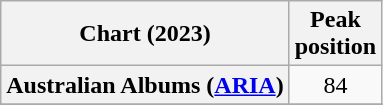<table class="wikitable sortable plainrowheaders" style="text-align:center">
<tr>
<th scope="col">Chart (2023)</th>
<th scope="col">Peak<br>position</th>
</tr>
<tr>
<th scope="row">Australian Albums (<a href='#'>ARIA</a>)</th>
<td>84</td>
</tr>
<tr>
</tr>
<tr>
</tr>
<tr>
</tr>
<tr>
</tr>
</table>
